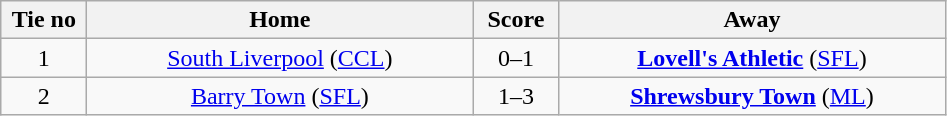<table class="wikitable" style="text-align:center">
<tr>
<th width=50>Tie no</th>
<th width=250>Home</th>
<th width=50>Score</th>
<th width=250>Away</th>
</tr>
<tr>
<td>1</td>
<td><a href='#'>South Liverpool</a> (<a href='#'>CCL</a>)</td>
<td>0–1</td>
<td><strong><a href='#'>Lovell's Athletic</a></strong> (<a href='#'>SFL</a>)</td>
</tr>
<tr>
<td>2</td>
<td><a href='#'>Barry Town</a> (<a href='#'>SFL</a>)</td>
<td>1–3</td>
<td><strong><a href='#'>Shrewsbury Town</a></strong> (<a href='#'>ML</a>)</td>
</tr>
</table>
